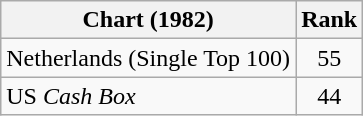<table class="wikitable sortable">
<tr>
<th>Chart (1982)</th>
<th>Rank</th>
</tr>
<tr>
<td>Netherlands (Single Top 100)</td>
<td align="center">55</td>
</tr>
<tr>
<td>US <em>Cash Box</em></td>
<td align="center">44</td>
</tr>
</table>
